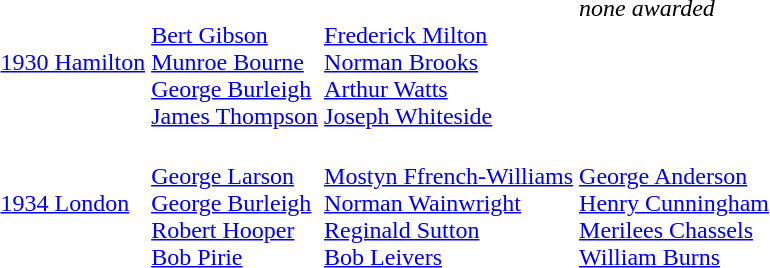<table>
<tr>
<td><a href='#'>1930 Hamilton</a><br></td>
<td valign=top><br><a href='#'>Bert Gibson</a><br><a href='#'>Munroe Bourne</a><br><a href='#'>George Burleigh</a><br><a href='#'>James Thompson</a></td>
<td valign=top><br><a href='#'>Frederick Milton</a><br><a href='#'>Norman Brooks</a><br><a href='#'>Arthur Watts</a><br><a href='#'>Joseph Whiteside</a></td>
<td valign=top><em>none awarded</em></td>
</tr>
<tr>
<td><a href='#'>1934 London</a><br></td>
<td valign=top><br><a href='#'>George Larson</a><br><a href='#'>George Burleigh</a><br><a href='#'>Robert Hooper</a><br><a href='#'>Bob Pirie</a></td>
<td valign=top><br><a href='#'>Mostyn Ffrench-Williams</a><br><a href='#'>Norman Wainwright</a><br><a href='#'>Reginald Sutton</a><br><a href='#'>Bob Leivers</a></td>
<td valign=top><br><a href='#'>George Anderson</a><br><a href='#'>Henry Cunningham</a><br><a href='#'>Merilees Chassels</a><br><a href='#'>William Burns</a></td>
</tr>
</table>
